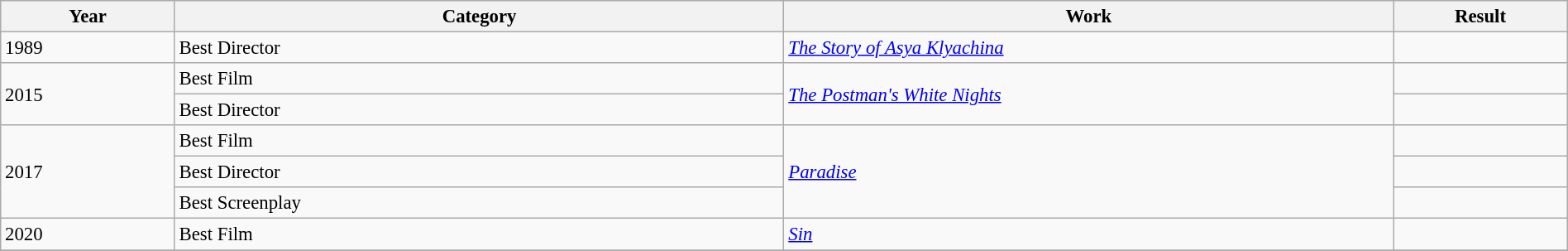<table class="wikitable sortable" width="100%" style="font-size: 95%">
<tr>
<th width="10%">Year</th>
<th width="35%">Category</th>
<th width="35%">Work</th>
<th width="10%">Result</th>
</tr>
<tr>
<td>1989</td>
<td>Best Director</td>
<td><em><a href='#'>The Story of Asya Klyachina</a></em></td>
<td></td>
</tr>
<tr>
<td rowspan="2">2015</td>
<td>Best Film</td>
<td rowspan="2"><em><a href='#'>The Postman's White Nights</a></em></td>
<td></td>
</tr>
<tr>
<td>Best Director</td>
<td></td>
</tr>
<tr>
<td rowspan="3">2017</td>
<td>Best Film</td>
<td rowspan="3"><em><a href='#'>Paradise</a></em></td>
<td></td>
</tr>
<tr>
<td>Best Director</td>
<td></td>
</tr>
<tr>
<td>Best Screenplay</td>
<td></td>
</tr>
<tr>
<td>2020</td>
<td>Best Film</td>
<td><em><a href='#'>Sin</a></em></td>
<td></td>
</tr>
<tr>
</tr>
</table>
